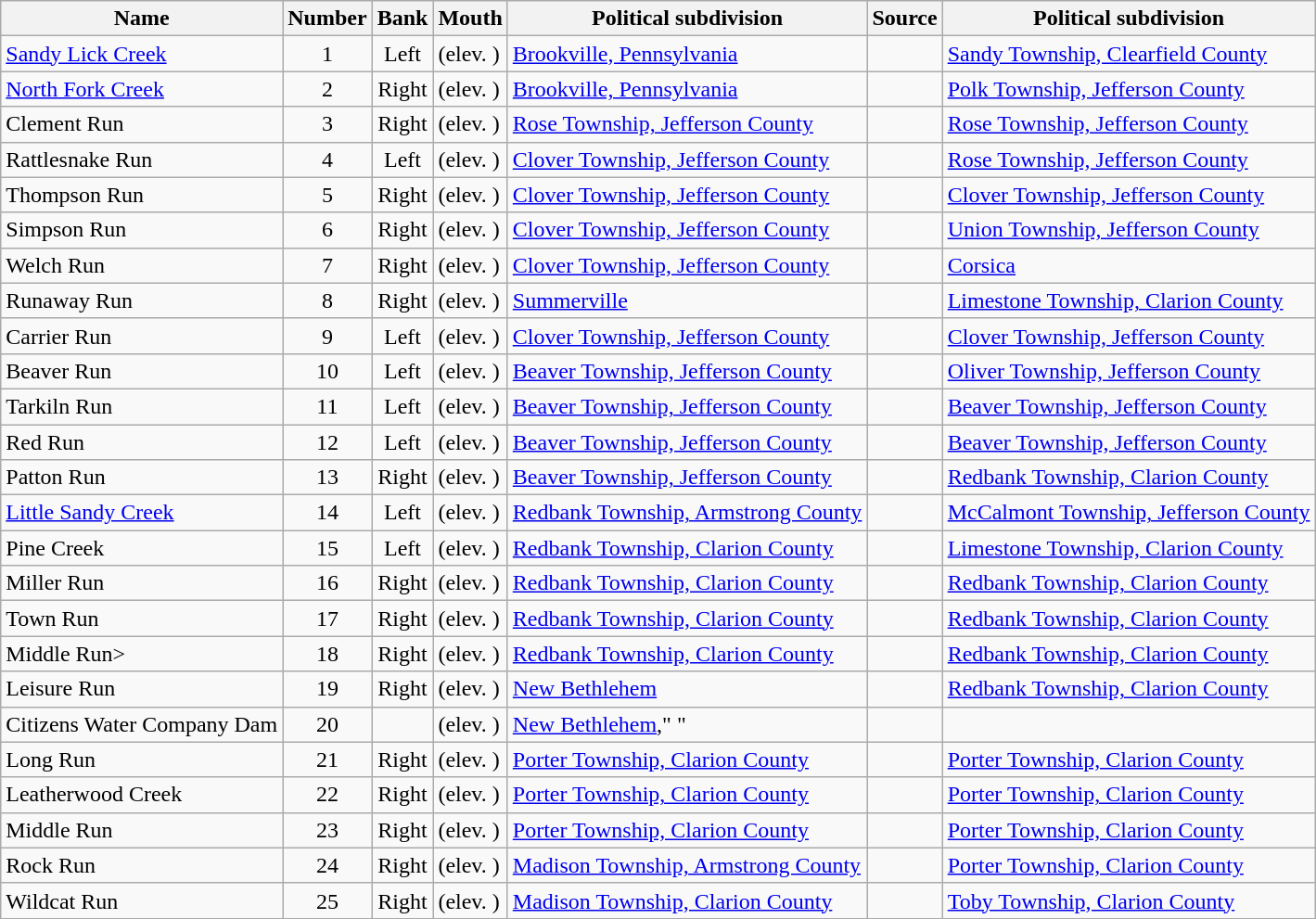<table class="wikitable sortable">
<tr>
<th>Name</th>
<th>Number</th>
<th>Bank</th>
<th>Mouth</th>
<th>Political subdivision</th>
<th>Source</th>
<th>Political subdivision</th>
</tr>
<tr>
<td><a href='#'>Sandy Lick Creek</a></td>
<td style="text-align: center;">1</td>
<td style="text-align: center;">Left</td>
<td> (elev. )</td>
<td><a href='#'>Brookville, Pennsylvania</a></td>
<td></td>
<td><a href='#'>Sandy Township, Clearfield County</a></td>
</tr>
<tr>
<td><a href='#'>North Fork Creek</a></td>
<td style="text-align: center;">2</td>
<td style="text-align: center;">Right</td>
<td> (elev. )</td>
<td><a href='#'>Brookville, Pennsylvania</a></td>
<td></td>
<td><a href='#'>Polk Township, Jefferson County</a></td>
</tr>
<tr>
<td>Clement Run</td>
<td style="text-align: center;">3</td>
<td style="text-align: center;">Right</td>
<td> (elev. )</td>
<td><a href='#'>Rose Township, Jefferson County</a></td>
<td></td>
<td><a href='#'>Rose Township, Jefferson County</a></td>
</tr>
<tr>
<td>Rattlesnake Run</td>
<td style="text-align: center;">4</td>
<td style="text-align: center;">Left</td>
<td> (elev. )</td>
<td><a href='#'>Clover Township, Jefferson County</a></td>
<td></td>
<td><a href='#'>Rose Township, Jefferson County</a></td>
</tr>
<tr>
<td>Thompson Run</td>
<td style="text-align: center;">5</td>
<td style="text-align: center;">Right</td>
<td> (elev. )</td>
<td><a href='#'>Clover Township, Jefferson County</a></td>
<td></td>
<td><a href='#'>Clover Township, Jefferson County</a></td>
</tr>
<tr>
<td>Simpson Run</td>
<td style="text-align: center;">6</td>
<td style="text-align: center;">Right</td>
<td> (elev. )</td>
<td><a href='#'>Clover Township, Jefferson County</a></td>
<td></td>
<td><a href='#'>Union Township, Jefferson County</a></td>
</tr>
<tr>
<td>Welch Run</td>
<td style="text-align: center;">7</td>
<td style="text-align: center;">Right</td>
<td> (elev. )</td>
<td><a href='#'>Clover Township, Jefferson County</a></td>
<td></td>
<td><a href='#'>Corsica</a></td>
</tr>
<tr>
<td>Runaway Run</td>
<td style="text-align: center;">8</td>
<td style="text-align: center;">Right</td>
<td> (elev. )</td>
<td><a href='#'>Summerville</a></td>
<td></td>
<td><a href='#'>Limestone Township, Clarion County</a></td>
</tr>
<tr>
<td>Carrier Run</td>
<td style="text-align: center;">9</td>
<td style="text-align: center;">Left</td>
<td> (elev. )</td>
<td><a href='#'>Clover Township, Jefferson County</a></td>
<td></td>
<td><a href='#'>Clover Township, Jefferson County</a></td>
</tr>
<tr>
<td>Beaver Run</td>
<td style="text-align: center;">10</td>
<td style="text-align: center;">Left</td>
<td> (elev. )</td>
<td><a href='#'>Beaver Township, Jefferson County</a></td>
<td></td>
<td><a href='#'>Oliver Township, Jefferson County</a></td>
</tr>
<tr>
<td>Tarkiln Run</td>
<td style="text-align: center;">11</td>
<td style="text-align: center;">Left</td>
<td> (elev. )</td>
<td><a href='#'>Beaver Township, Jefferson County</a></td>
<td></td>
<td><a href='#'>Beaver Township, Jefferson County</a></td>
</tr>
<tr>
<td>Red Run</td>
<td style="text-align: center;">12</td>
<td style="text-align: center;">Left</td>
<td> (elev. )</td>
<td><a href='#'>Beaver Township, Jefferson County</a></td>
<td></td>
<td><a href='#'>Beaver Township, Jefferson County</a></td>
</tr>
<tr>
<td>Patton Run</td>
<td style="text-align: center;">13</td>
<td style="text-align: center;">Right</td>
<td> (elev. )</td>
<td><a href='#'>Beaver Township, Jefferson County</a></td>
<td></td>
<td><a href='#'>Redbank Township, Clarion County</a></td>
</tr>
<tr>
<td><a href='#'>Little Sandy Creek</a></td>
<td style="text-align: center;">14</td>
<td style="text-align: center;">Left</td>
<td> (elev. )</td>
<td><a href='#'>Redbank Township, Armstrong County</a></td>
<td></td>
<td><a href='#'>McCalmont Township, Jefferson County</a></td>
</tr>
<tr>
<td>Pine Creek</td>
<td style="text-align: center;">15</td>
<td style="text-align: center;">Left</td>
<td> (elev. )</td>
<td><a href='#'>Redbank Township, Clarion County</a></td>
<td></td>
<td><a href='#'>Limestone Township, Clarion County</a></td>
</tr>
<tr>
<td>Miller Run</td>
<td style="text-align: center;">16</td>
<td style="text-align: center;">Right</td>
<td> (elev. )</td>
<td><a href='#'>Redbank Township, Clarion County</a></td>
<td></td>
<td><a href='#'>Redbank Township, Clarion County</a></td>
</tr>
<tr>
<td>Town Run</td>
<td style="text-align: center;">17</td>
<td style="text-align: center;">Right</td>
<td> (elev. )</td>
<td><a href='#'>Redbank Township, Clarion County</a></td>
<td></td>
<td><a href='#'>Redbank Township, Clarion County</a></td>
</tr>
<tr>
<td>Middle Run></td>
<td style="text-align: center;">18</td>
<td style="text-align: center;">Right</td>
<td> (elev. )</td>
<td><a href='#'>Redbank Township, Clarion County</a></td>
<td></td>
<td><a href='#'>Redbank Township, Clarion County</a></td>
</tr>
<tr>
<td>Leisure Run</td>
<td style="text-align: center;">19</td>
<td style="text-align: center;">Right</td>
<td> (elev. )</td>
<td><a href='#'>New Bethlehem</a></td>
<td></td>
<td><a href='#'>Redbank Township, Clarion County</a></td>
</tr>
<tr>
<td>Citizens Water Company Dam</td>
<td style="text-align: center;">20</td>
<td style="text-align: center;"></td>
<td> (elev. )</td>
<td><a href='#'>New Bethlehem</a>," "</td>
<td></td>
<td></td>
</tr>
<tr>
<td>Long Run</td>
<td style="text-align: center;">21</td>
<td style="text-align: center;">Right</td>
<td> (elev. )</td>
<td><a href='#'>Porter Township, Clarion County</a></td>
<td></td>
<td><a href='#'>Porter Township, Clarion County</a></td>
</tr>
<tr>
<td>Leatherwood Creek</td>
<td style="text-align: center;">22</td>
<td style="text-align: center;">Right</td>
<td> (elev. )</td>
<td><a href='#'>Porter Township, Clarion County</a></td>
<td></td>
<td><a href='#'>Porter Township, Clarion County</a></td>
</tr>
<tr>
<td>Middle Run</td>
<td style="text-align: center;">23</td>
<td style="text-align: center;">Right</td>
<td> (elev. )</td>
<td><a href='#'>Porter Township, Clarion County</a></td>
<td></td>
<td><a href='#'>Porter Township, Clarion County</a></td>
</tr>
<tr>
<td>Rock Run</td>
<td style="text-align: center;">24</td>
<td style="text-align: center;">Right</td>
<td> (elev. )</td>
<td><a href='#'>Madison Township, Armstrong County</a></td>
<td></td>
<td><a href='#'>Porter Township, Clarion County</a></td>
</tr>
<tr>
<td>Wildcat Run</td>
<td style="text-align: center;">25</td>
<td style="text-align: center;">Right</td>
<td> (elev. )</td>
<td><a href='#'>Madison Township, Clarion County</a></td>
<td></td>
<td><a href='#'>Toby Township, Clarion County</a></td>
</tr>
</table>
